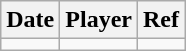<table class="wikitable">
<tr>
<th>Date</th>
<th>Player</th>
<th>Ref</th>
</tr>
<tr>
<td></td>
<td></td>
<td></td>
</tr>
</table>
